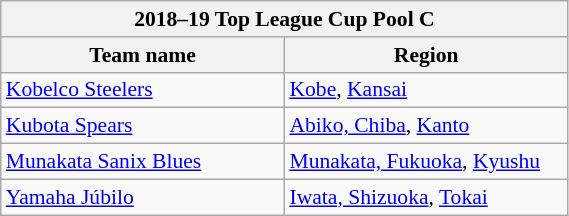<table class="wikitable" style="text-align:left; font-size:90%; width:30%;">
<tr>
<th colspan=4 align=center><strong>2018–19 Top League Cup Pool C</strong></th>
</tr>
<tr>
<th width="50%">Team name</th>
<th width="50%">Region</th>
</tr>
<tr>
<td><a href='#'>Kobelco Steelers</a></td>
<td><a href='#'>Kobe</a>, <a href='#'>Kansai</a></td>
</tr>
<tr>
<td><a href='#'>Kubota Spears</a></td>
<td><a href='#'>Abiko, Chiba</a>, <a href='#'>Kanto</a></td>
</tr>
<tr>
<td><a href='#'>Munakata Sanix Blues</a></td>
<td><a href='#'>Munakata, Fukuoka</a>, <a href='#'>Kyushu</a></td>
</tr>
<tr>
<td><a href='#'>Yamaha Júbilo</a></td>
<td><a href='#'>Iwata, Shizuoka</a>, <a href='#'>Tokai</a></td>
</tr>
</table>
